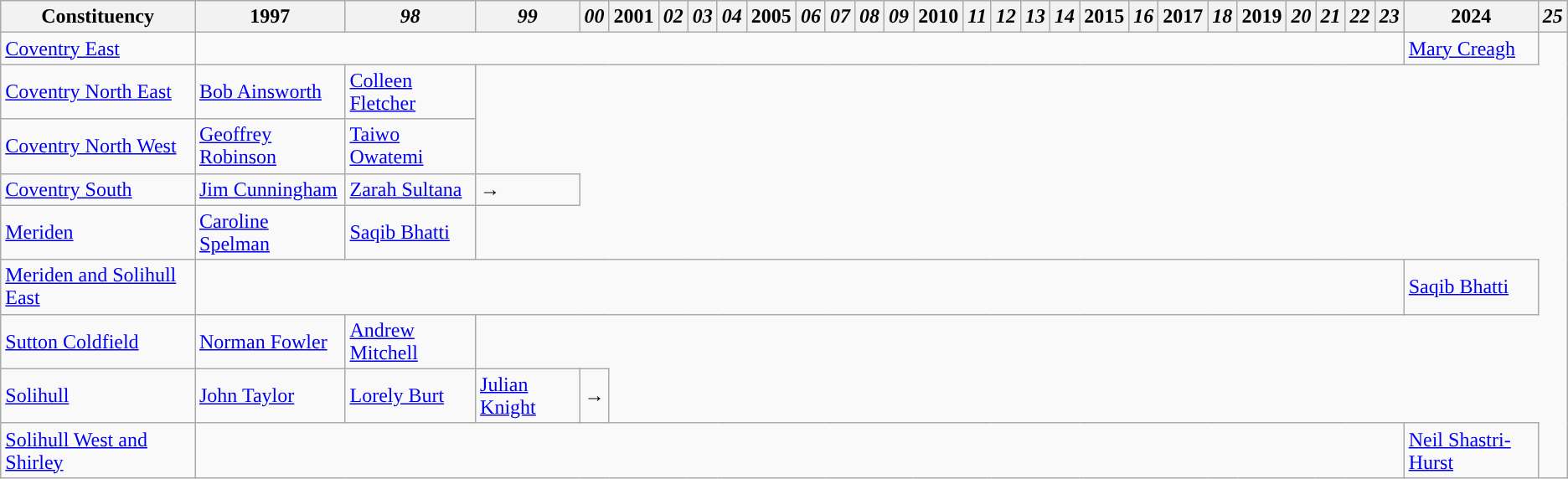<table class="wikitable">
<tr>
<th>Constituency</th>
<th>1997</th>
<th><em>98</em></th>
<th><em>99</em></th>
<th><em>00</em></th>
<th>2001</th>
<th><em>02</em></th>
<th><em>03</em></th>
<th><em>04</em></th>
<th>2005</th>
<th><em>06</em></th>
<th><em>07</em></th>
<th><em>08</em></th>
<th><em>09</em></th>
<th>2010</th>
<th><em>11</em></th>
<th><em>12</em></th>
<th><em>13</em></th>
<th><em>14</em></th>
<th>2015</th>
<th><em>16</em></th>
<th>2017</th>
<th><em>18</em></th>
<th>2019</th>
<th><em>20</em></th>
<th><em>21</em></th>
<th><em>22</em></th>
<th><em>23</em></th>
<th>2024</th>
<th><em>25</em></th>
</tr>
<tr>
<td><a href='#'>Coventry East</a></td>
<td colspan="27"></td>
<td><a href='#'>Mary Creagh</a></td>
</tr>
<tr>
<td><a href='#'>Coventry North East</a></td>
<td><a href='#'>Bob Ainsworth</a></td>
<td><a href='#'>Colleen Fletcher</a></td>
</tr>
<tr>
<td><a href='#'>Coventry North West</a></td>
<td><a href='#'>Geoffrey Robinson</a></td>
<td><a href='#'>Taiwo Owatemi</a></td>
</tr>
<tr>
<td><a href='#'>Coventry South</a></td>
<td><a href='#'>Jim Cunningham</a></td>
<td><a href='#'>Zarah Sultana</a></td>
<td>→</td>
</tr>
<tr>
<td><a href='#'>Meriden</a></td>
<td><a href='#'>Caroline Spelman</a></td>
<td><a href='#'>Saqib Bhatti</a></td>
</tr>
<tr>
<td><a href='#'>Meriden and Solihull East</a></td>
<td colspan="27"></td>
<td><a href='#'>Saqib Bhatti</a></td>
</tr>
<tr>
<td><a href='#'>Sutton Coldfield</a></td>
<td><a href='#'>Norman Fowler</a></td>
<td><a href='#'>Andrew Mitchell</a></td>
</tr>
<tr>
<td><a href='#'>Solihull</a></td>
<td><a href='#'>John Taylor</a></td>
<td><a href='#'>Lorely Burt</a></td>
<td><a href='#'>Julian Knight</a></td>
<td>→</td>
</tr>
<tr>
<td><a href='#'>Solihull West and Shirley</a></td>
<td colspan="27"></td>
<td><a href='#'>Neil Shastri-Hurst</a></td>
</tr>
</table>
